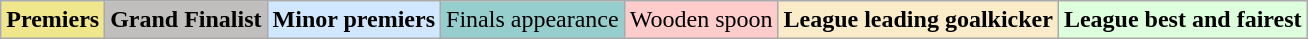<table class="wikitable">
<tr>
<td style=background:#F0E68C><strong>Premiers</strong></td>
<td style=background:#C0BFBD><strong>Grand Finalist</strong></td>
<td style=background:#D0E7FF><strong>Minor premiers</strong></td>
<td style=background:#96CDCD>Finals appearance</td>
<td style=background:#FFCCCC>Wooden spoon</td>
<td style=background:#FAECC8><strong>League leading goalkicker</strong></td>
<td style=background:#DDFFDD><strong>League best and fairest</strong></td>
</tr>
</table>
